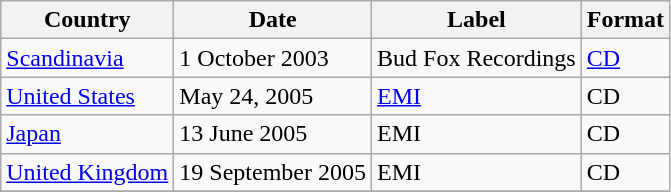<table class="wikitable">
<tr>
<th>Country</th>
<th>Date</th>
<th>Label</th>
<th>Format</th>
</tr>
<tr>
<td rowspan="1"><a href='#'>Scandinavia</a></td>
<td rowspan="1">1 October 2003</td>
<td rowspan="1">Bud Fox Recordings</td>
<td rowspan="1"><a href='#'>CD</a></td>
</tr>
<tr>
<td rowspan="1"><a href='#'>United States</a></td>
<td rowspan="1">May 24, 2005</td>
<td rowspan="1"><a href='#'>EMI</a></td>
<td rowspan="1">CD</td>
</tr>
<tr>
<td rowspan="1"><a href='#'>Japan</a></td>
<td rowspan="1">13 June 2005</td>
<td rowspan="1">EMI</td>
<td rowspan="1">CD</td>
</tr>
<tr>
<td rowspan="1"><a href='#'>United Kingdom</a></td>
<td rowspan="1">19 September 2005</td>
<td rowspan="1">EMI</td>
<td rowspan="1">CD</td>
</tr>
<tr>
</tr>
</table>
